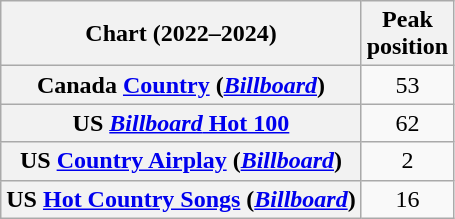<table class="wikitable sortable plainrowheaders" style="text-align:center">
<tr>
<th scope="col">Chart (2022–2024)</th>
<th scope="col">Peak<br>position</th>
</tr>
<tr>
<th scope="row">Canada <a href='#'>Country</a> (<em><a href='#'>Billboard</a></em>)</th>
<td>53</td>
</tr>
<tr>
<th scope="row">US <a href='#'><em>Billboard</em> Hot 100</a></th>
<td>62</td>
</tr>
<tr>
<th scope="row">US <a href='#'>Country Airplay</a> (<em><a href='#'>Billboard</a></em>)</th>
<td>2</td>
</tr>
<tr>
<th scope="row">US <a href='#'>Hot Country Songs</a> (<em><a href='#'>Billboard</a></em>)</th>
<td>16</td>
</tr>
</table>
